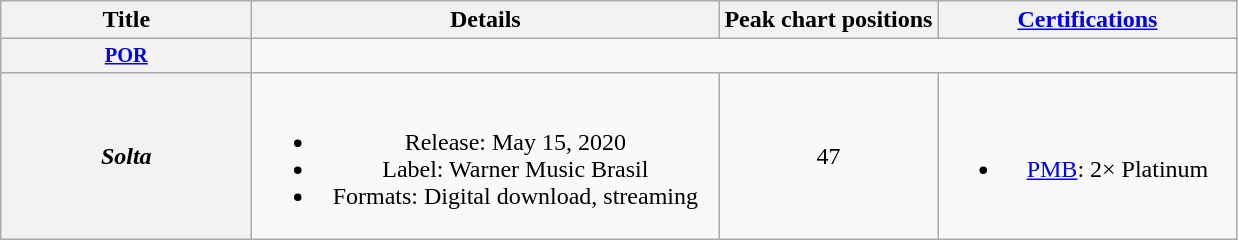<table class="wikitable plainrowheaders" style="text-align:center;">
<tr>
<th scope="col" rowspan="2"  style="width:10em;">Title</th>
<th scope="col" rowspan="2"  style="width:19em;">Details</th>
<th scope="col" colspan="1">Peak chart positions</th>
<th scope="col" rowspan="2"  rowspan="2" style="width:12em;"><a href='#'>Certifications</a></th>
</tr>
<tr>
</tr>
<tr>
<th scope="col" style="width:3em;font-size:85%;"><a href='#'>POR</a><br></th>
</tr>
<tr>
<th scope="row"><em>Solta</em></th>
<td><br><ul><li>Release: May 15, 2020</li><li>Label: Warner Music Brasil</li><li>Formats: Digital download, streaming</li></ul></td>
<td align="center">47</td>
<td><br><ul><li><a href='#'>PMB</a>: 2× Platinum</li></ul></td>
</tr>
</table>
